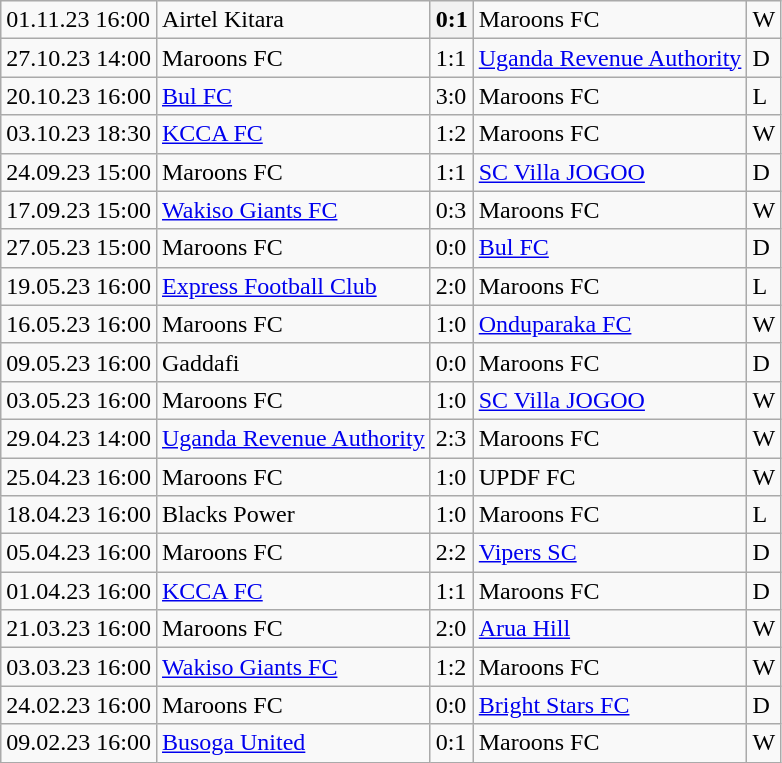<table class="wikitable">
<tr>
<td>01.11.23 16:00</td>
<td>Airtel Kitara</td>
<th>0:1</th>
<td>Maroons FC</td>
<td>W</td>
</tr>
<tr>
<td>27.10.23 14:00</td>
<td>Maroons FC</td>
<td>1:1</td>
<td><a href='#'>Uganda Revenue Authority</a></td>
<td>D</td>
</tr>
<tr>
<td>20.10.23 16:00</td>
<td><a href='#'>Bul FC</a></td>
<td>3:0</td>
<td>Maroons FC</td>
<td>L</td>
</tr>
<tr>
<td>03.10.23 18:30</td>
<td><a href='#'>KCCA FC</a></td>
<td>1:2</td>
<td>Maroons FC</td>
<td>W</td>
</tr>
<tr>
<td>24.09.23 15:00</td>
<td>Maroons FC</td>
<td>1:1</td>
<td><a href='#'>SC Villa JOGOO</a></td>
<td>D</td>
</tr>
<tr>
<td>17.09.23 15:00</td>
<td><a href='#'>Wakiso Giants FC</a></td>
<td>0:3</td>
<td>Maroons FC</td>
<td>W</td>
</tr>
<tr>
<td>27.05.23 15:00</td>
<td>Maroons FC</td>
<td>0:0</td>
<td><a href='#'>Bul FC</a></td>
<td>D</td>
</tr>
<tr>
<td>19.05.23 16:00</td>
<td><a href='#'>Express Football Club</a></td>
<td>2:0</td>
<td>Maroons FC</td>
<td>L</td>
</tr>
<tr>
<td>16.05.23 16:00</td>
<td>Maroons FC</td>
<td>1:0</td>
<td><a href='#'>Onduparaka FC</a></td>
<td>W</td>
</tr>
<tr>
<td>09.05.23 16:00</td>
<td>Gaddafi</td>
<td>0:0</td>
<td>Maroons FC</td>
<td>D</td>
</tr>
<tr>
<td>03.05.23 16:00</td>
<td>Maroons FC</td>
<td>1:0</td>
<td><a href='#'>SC Villa JOGOO</a></td>
<td>W</td>
</tr>
<tr>
<td>29.04.23 14:00</td>
<td><a href='#'>Uganda Revenue Authority</a></td>
<td>2:3</td>
<td>Maroons FC</td>
<td>W</td>
</tr>
<tr>
<td>25.04.23 16:00</td>
<td>Maroons FC</td>
<td>1:0</td>
<td>UPDF FC</td>
<td>W</td>
</tr>
<tr>
<td>18.04.23 16:00</td>
<td>Blacks Power</td>
<td>1:0</td>
<td>Maroons FC</td>
<td>L</td>
</tr>
<tr>
<td>05.04.23 16:00</td>
<td>Maroons FC</td>
<td>2:2</td>
<td><a href='#'>Vipers SC</a></td>
<td>D</td>
</tr>
<tr>
<td>01.04.23 16:00</td>
<td><a href='#'>KCCA FC</a></td>
<td>1:1</td>
<td>Maroons FC</td>
<td>D</td>
</tr>
<tr>
<td>21.03.23 16:00</td>
<td>Maroons FC</td>
<td>2:0</td>
<td><a href='#'>Arua Hill</a></td>
<td>W</td>
</tr>
<tr>
<td>03.03.23 16:00</td>
<td><a href='#'>Wakiso Giants FC</a></td>
<td>1:2</td>
<td>Maroons FC</td>
<td>W</td>
</tr>
<tr>
<td>24.02.23 16:00</td>
<td>Maroons FC</td>
<td>0:0</td>
<td><a href='#'>Bright Stars FC</a></td>
<td>D</td>
</tr>
<tr>
<td>09.02.23 16:00</td>
<td><a href='#'>Busoga United</a></td>
<td>0:1</td>
<td>Maroons FC</td>
<td>W</td>
</tr>
</table>
